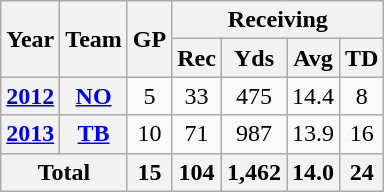<table class=wikitable style="text-align:center;">
<tr>
<th rowspan="2">Year</th>
<th rowspan="2">Team</th>
<th rowspan="2">GP</th>
<th colspan="4">Receiving</th>
</tr>
<tr>
<th>Rec</th>
<th>Yds</th>
<th>Avg</th>
<th>TD</th>
</tr>
<tr>
<th><a href='#'>2012</a></th>
<th><a href='#'>NO</a></th>
<td>5</td>
<td>33</td>
<td>475</td>
<td>14.4</td>
<td>8</td>
</tr>
<tr>
<th><a href='#'>2013</a></th>
<th><a href='#'>TB</a></th>
<td>10</td>
<td>71</td>
<td>987</td>
<td>13.9</td>
<td>16</td>
</tr>
<tr>
<th colspan="2">Total</th>
<th>15</th>
<th>104</th>
<th>1,462</th>
<th>14.0</th>
<th>24</th>
</tr>
</table>
